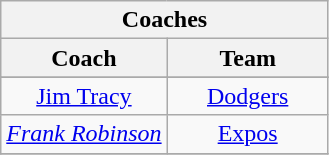<table class="wikitable" style="font-size: 100%; text-align:center;">
<tr>
<th colspan="2">Coaches</th>
</tr>
<tr>
<th>Coach</th>
<th width="100">Team</th>
</tr>
<tr>
</tr>
<tr>
<td><a href='#'>Jim Tracy</a></td>
<td><a href='#'>Dodgers</a></td>
</tr>
<tr>
<td><em><a href='#'>Frank Robinson</a></em></td>
<td><a href='#'>Expos</a></td>
</tr>
<tr>
</tr>
</table>
